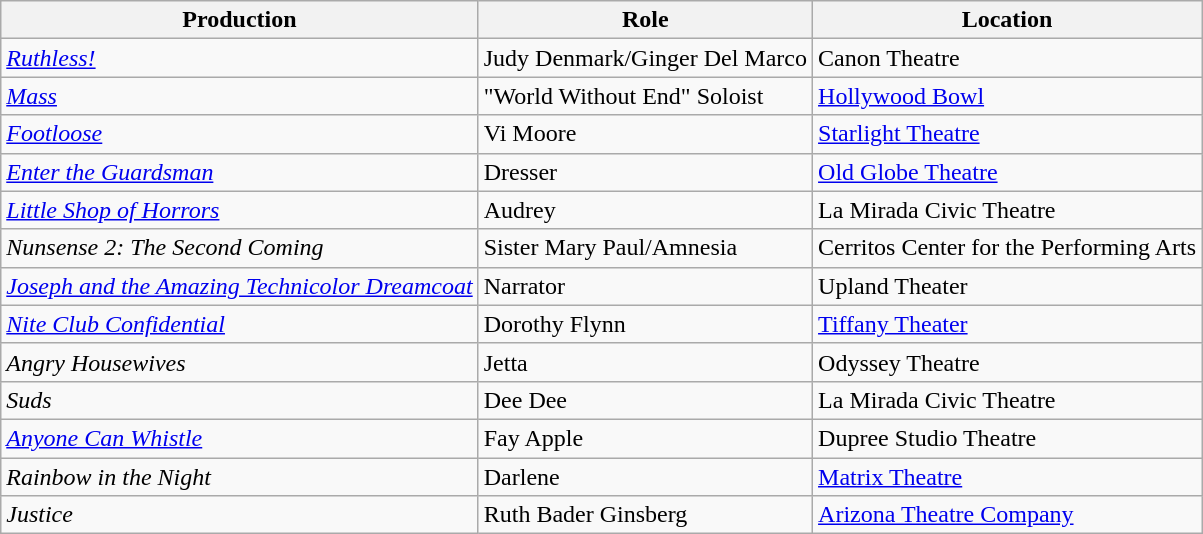<table class="wikitable">
<tr>
<th>Production</th>
<th>Role</th>
<th>Location</th>
</tr>
<tr>
<td><em><a href='#'>Ruthless!</a></em></td>
<td>Judy Denmark/Ginger Del Marco</td>
<td>Canon Theatre</td>
</tr>
<tr>
<td><em><a href='#'>Mass</a></em></td>
<td>"World Without End" Soloist</td>
<td><a href='#'>Hollywood Bowl</a></td>
</tr>
<tr>
<td><em><a href='#'>Footloose</a></em></td>
<td>Vi Moore</td>
<td><a href='#'>Starlight Theatre</a></td>
</tr>
<tr>
<td><em><a href='#'>Enter the Guardsman</a></em></td>
<td>Dresser</td>
<td><a href='#'>Old Globe Theatre</a></td>
</tr>
<tr>
<td><em><a href='#'>Little Shop of Horrors</a></em></td>
<td>Audrey</td>
<td>La Mirada Civic Theatre</td>
</tr>
<tr>
<td><em>Nunsense 2: The Second Coming</em></td>
<td>Sister Mary Paul/Amnesia</td>
<td>Cerritos Center for the Performing Arts</td>
</tr>
<tr>
<td><em><a href='#'>Joseph and the Amazing Technicolor Dreamcoat</a></em></td>
<td>Narrator</td>
<td>Upland Theater</td>
</tr>
<tr>
<td><em><a href='#'>Nite Club Confidential</a></em></td>
<td>Dorothy Flynn</td>
<td><a href='#'>Tiffany Theater</a></td>
</tr>
<tr>
<td><em>Angry Housewives</em></td>
<td>Jetta</td>
<td>Odyssey Theatre</td>
</tr>
<tr>
<td><em>Suds</em></td>
<td>Dee Dee</td>
<td>La Mirada Civic Theatre</td>
</tr>
<tr>
<td><em><a href='#'>Anyone Can Whistle</a></em></td>
<td>Fay Apple</td>
<td>Dupree Studio Theatre</td>
</tr>
<tr>
<td><em>Rainbow in the Night</em></td>
<td>Darlene</td>
<td><a href='#'>Matrix Theatre</a></td>
</tr>
<tr>
<td><em>Justice</em></td>
<td>Ruth Bader Ginsberg</td>
<td><a href='#'>Arizona Theatre Company</a></td>
</tr>
</table>
